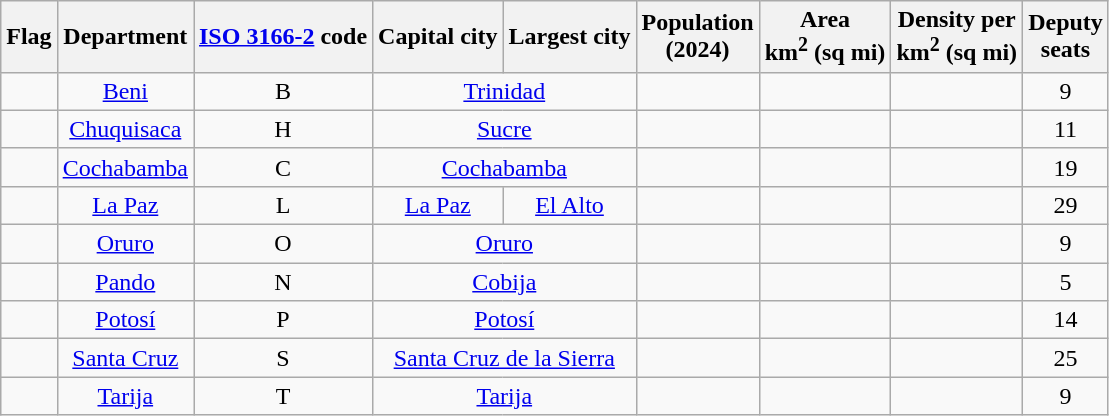<table class="wikitable sortable" style="text-align: center;">
<tr>
<th class="unsortable">Flag</th>
<th>Department</th>
<th><a href='#'>ISO 3166-2</a> code</th>
<th>Capital city</th>
<th>Largest city</th>
<th>Population<br>(2024)</th>
<th>Area<br>km<sup>2</sup> (sq mi)</th>
<th>Density per <br>km<sup>2</sup> (sq mi)</th>
<th>Deputy<br>seats</th>
</tr>
<tr>
<td></td>
<td><a href='#'>Beni</a></td>
<td>B</td>
<td colspan="2"><a href='#'>Trinidad</a></td>
<td></td>
<td></td>
<td></td>
<td>9</td>
</tr>
<tr>
<td></td>
<td><a href='#'>Chuquisaca</a></td>
<td>H</td>
<td colspan="2"><a href='#'>Sucre</a></td>
<td></td>
<td></td>
<td></td>
<td>11</td>
</tr>
<tr>
<td></td>
<td><a href='#'>Cochabamba</a></td>
<td>C</td>
<td colspan="2"><a href='#'>Cochabamba</a></td>
<td></td>
<td></td>
<td></td>
<td>19</td>
</tr>
<tr>
<td></td>
<td><a href='#'>La Paz</a></td>
<td>L</td>
<td><a href='#'>La Paz</a></td>
<td><a href='#'>El Alto</a></td>
<td></td>
<td></td>
<td></td>
<td>29</td>
</tr>
<tr>
<td></td>
<td><a href='#'>Oruro</a></td>
<td>O</td>
<td colspan="2"><a href='#'>Oruro</a></td>
<td></td>
<td></td>
<td></td>
<td>9</td>
</tr>
<tr>
<td></td>
<td><a href='#'>Pando</a></td>
<td>N</td>
<td colspan="2"><a href='#'>Cobija</a></td>
<td></td>
<td></td>
<td></td>
<td>5</td>
</tr>
<tr>
<td></td>
<td><a href='#'>Potosí</a></td>
<td>P</td>
<td colspan="2"><a href='#'>Potosí</a></td>
<td></td>
<td></td>
<td></td>
<td>14</td>
</tr>
<tr>
<td></td>
<td><a href='#'>Santa Cruz</a></td>
<td>S</td>
<td colspan="2"><a href='#'>Santa Cruz de la Sierra</a></td>
<td></td>
<td></td>
<td></td>
<td>25</td>
</tr>
<tr>
<td></td>
<td><a href='#'>Tarija</a></td>
<td>T</td>
<td colspan="2"><a href='#'>Tarija</a></td>
<td></td>
<td></td>
<td></td>
<td>9</td>
</tr>
</table>
